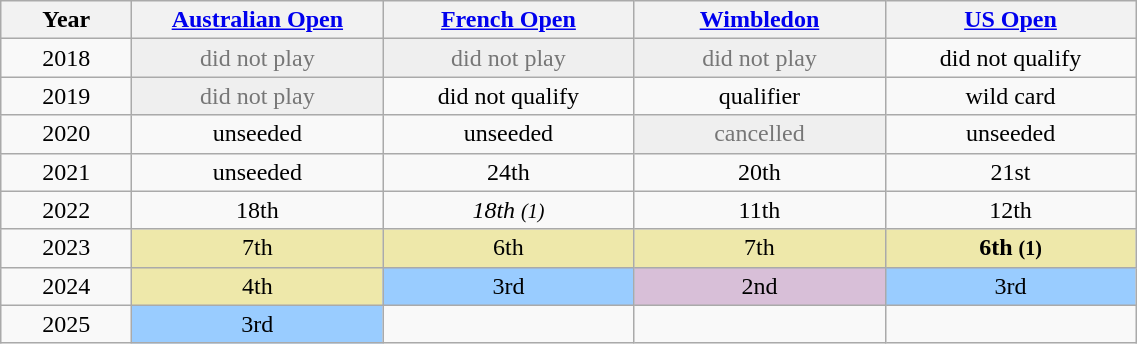<table class="wikitable" style="text-align:center">
<tr>
<th width="80">Year</th>
<th width="160"><a href='#'>Australian Open</a></th>
<th width="160"><a href='#'>French Open</a></th>
<th width="160"><a href='#'>Wimbledon</a></th>
<th width="160"><a href='#'>US Open</a></th>
</tr>
<tr>
<td>2018</td>
<td style="color:#767676" bgcolor="efefef">did not play</td>
<td style="color:#767676" bgcolor="efefef">did not play</td>
<td style="color:#767676" bgcolor="efefef">did not play</td>
<td>did not qualify</td>
</tr>
<tr>
<td>2019</td>
<td style="color:#767676" bgcolor="efefef">did not play</td>
<td>did not qualify</td>
<td>qualifier</td>
<td>wild card</td>
</tr>
<tr>
<td>2020</td>
<td>unseeded</td>
<td>unseeded</td>
<td style="color:#767676" bgcolor="efefef">cancelled</td>
<td>unseeded</td>
</tr>
<tr>
<td>2021</td>
<td>unseeded</td>
<td>24th</td>
<td>20th</td>
<td>21st</td>
</tr>
<tr>
<td>2022</td>
<td>18th</td>
<td><em>18th <small>(1)</small></em></td>
<td>11th</td>
<td>12th</td>
</tr>
<tr>
<td>2023</td>
<td bgcolor=eee8aa>7th</td>
<td bgcolor=eee8aa>6th</td>
<td bgcolor=eee8aa>7th</td>
<td bgcolor=eee8aa><strong>6th <small>(1)</small></strong></td>
</tr>
<tr>
<td>2024</td>
<td bgcolor=eee8aa>4th</td>
<td bgcolor=#9cf>3rd</td>
<td bgcolor=thistle>2nd</td>
<td bgcolor=#9cf>3rd</td>
</tr>
<tr>
<td>2025</td>
<td bgcolor=#9cf>3rd</td>
<td></td>
<td></td>
<td></td>
</tr>
</table>
